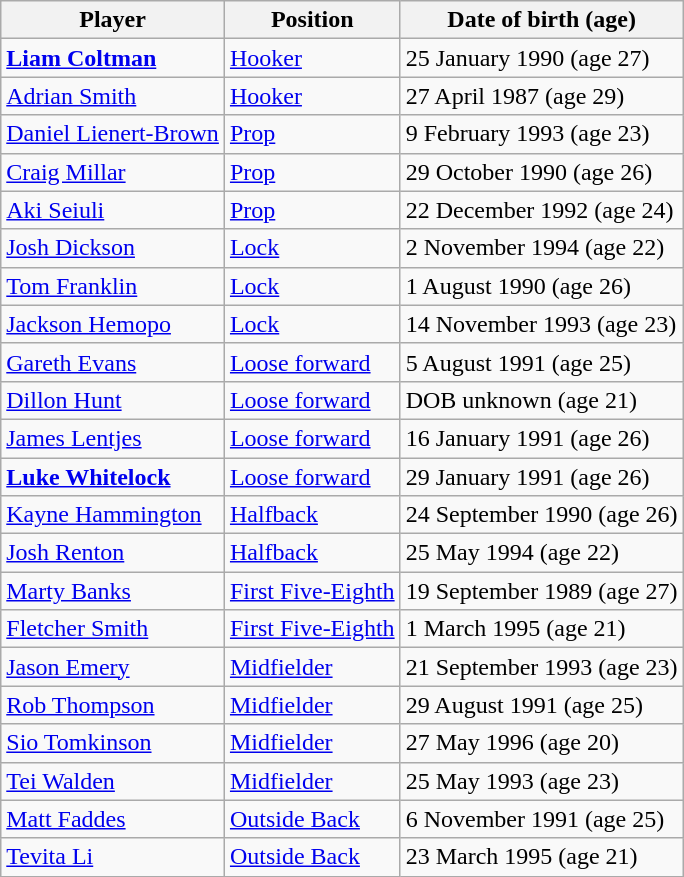<table class="wikitable">
<tr>
<th>Player</th>
<th>Position</th>
<th>Date of birth (age)</th>
</tr>
<tr>
<td><strong><a href='#'>Liam Coltman</a></strong></td>
<td><a href='#'>Hooker</a></td>
<td>25 January 1990 (age 27)</td>
</tr>
<tr>
<td><a href='#'>Adrian Smith</a></td>
<td><a href='#'>Hooker</a></td>
<td>27 April 1987 (age 29)</td>
</tr>
<tr>
<td><a href='#'>Daniel Lienert-Brown</a></td>
<td><a href='#'>Prop</a></td>
<td>9 February 1993 (age 23)</td>
</tr>
<tr>
<td><a href='#'>Craig Millar</a></td>
<td><a href='#'>Prop</a></td>
<td>29 October 1990 (age 26)</td>
</tr>
<tr>
<td><a href='#'>Aki Seiuli</a></td>
<td><a href='#'>Prop</a></td>
<td>22 December 1992 (age 24)</td>
</tr>
<tr>
<td><a href='#'>Josh Dickson</a></td>
<td><a href='#'>Lock</a></td>
<td>2 November 1994 (age 22)</td>
</tr>
<tr>
<td><a href='#'>Tom Franklin</a></td>
<td><a href='#'>Lock</a></td>
<td>1 August 1990 (age 26)</td>
</tr>
<tr>
<td><a href='#'>Jackson Hemopo</a></td>
<td><a href='#'>Lock</a></td>
<td>14 November 1993 (age 23)</td>
</tr>
<tr>
<td><a href='#'>Gareth Evans</a></td>
<td><a href='#'>Loose forward</a></td>
<td>5 August 1991 (age 25)</td>
</tr>
<tr>
<td><a href='#'>Dillon Hunt</a></td>
<td><a href='#'>Loose forward</a></td>
<td>DOB unknown (age 21)</td>
</tr>
<tr>
<td><a href='#'>James Lentjes</a></td>
<td><a href='#'>Loose forward</a></td>
<td>16 January 1991 (age 26)</td>
</tr>
<tr>
<td><strong><a href='#'>Luke Whitelock</a></strong></td>
<td><a href='#'>Loose forward</a></td>
<td>29 January 1991 (age 26)</td>
</tr>
<tr>
<td><a href='#'>Kayne Hammington</a></td>
<td><a href='#'>Halfback</a></td>
<td>24 September 1990 (age 26)</td>
</tr>
<tr>
<td><a href='#'>Josh Renton</a></td>
<td><a href='#'>Halfback</a></td>
<td>25 May 1994 (age 22)</td>
</tr>
<tr>
<td><a href='#'>Marty Banks</a></td>
<td><a href='#'>First Five-Eighth</a></td>
<td>19 September 1989 (age 27)</td>
</tr>
<tr>
<td><a href='#'>Fletcher Smith</a></td>
<td><a href='#'>First Five-Eighth</a></td>
<td>1 March 1995 (age 21)</td>
</tr>
<tr>
<td><a href='#'>Jason Emery</a></td>
<td><a href='#'>Midfielder</a></td>
<td>21 September 1993 (age 23)</td>
</tr>
<tr>
<td><a href='#'>Rob Thompson</a></td>
<td><a href='#'>Midfielder</a></td>
<td>29 August 1991 (age 25)</td>
</tr>
<tr>
<td><a href='#'>Sio Tomkinson</a></td>
<td><a href='#'>Midfielder</a></td>
<td>27 May 1996 (age 20)</td>
</tr>
<tr>
<td><a href='#'>Tei Walden</a></td>
<td><a href='#'>Midfielder</a></td>
<td>25 May 1993 (age 23)</td>
</tr>
<tr>
<td><a href='#'>Matt Faddes</a></td>
<td><a href='#'>Outside Back</a></td>
<td>6 November 1991 (age 25)</td>
</tr>
<tr>
<td><a href='#'>Tevita Li</a></td>
<td><a href='#'>Outside Back</a></td>
<td>23 March 1995 (age 21)</td>
</tr>
</table>
